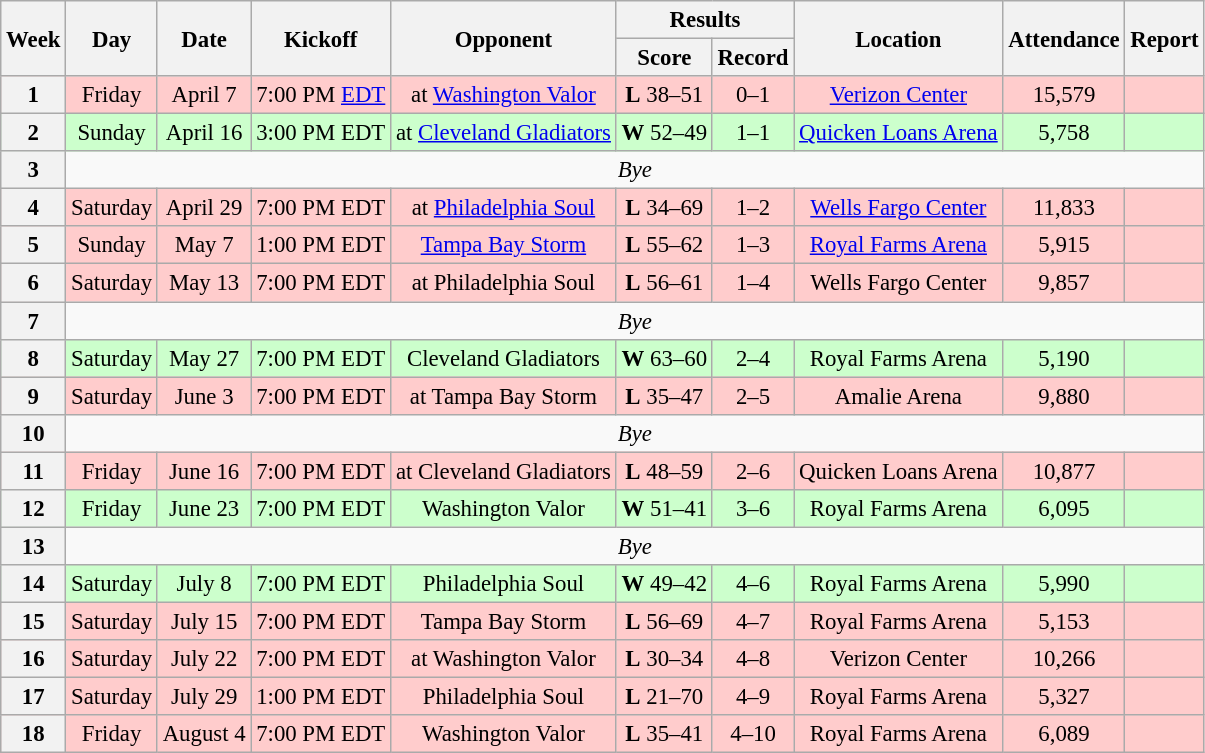<table class="wikitable" style="font-size: 95%;">
<tr>
<th rowspan=2>Week</th>
<th rowspan=2>Day</th>
<th rowspan=2>Date</th>
<th rowspan=2>Kickoff</th>
<th rowspan=2>Opponent</th>
<th colspan=2>Results</th>
<th rowspan=2>Location</th>
<th rowspan=2>Attendance</th>
<th rowspan=2>Report</th>
</tr>
<tr>
<th>Score</th>
<th>Record</th>
</tr>
<tr style=background:#ffcccc>
<th align="center"><strong>1</strong></th>
<td align="center">Friday</td>
<td align="center">April 7</td>
<td align="center">7:00 PM <a href='#'>EDT</a></td>
<td align="center">at <a href='#'>Washington Valor</a></td>
<td align="center"><strong>L</strong> 38–51</td>
<td align="center">0–1</td>
<td align="center"><a href='#'>Verizon Center</a></td>
<td align="center">15,579</td>
<td align="center"></td>
</tr>
<tr style=background:#ccffcc>
<th align="center"><strong>2</strong></th>
<td align="center">Sunday</td>
<td align="center">April 16</td>
<td align="center">3:00 PM EDT</td>
<td align="center">at <a href='#'>Cleveland Gladiators</a></td>
<td align="center"><strong>W</strong> 52–49</td>
<td align="center">1–1</td>
<td align="center"><a href='#'>Quicken Loans Arena</a></td>
<td align="center">5,758</td>
<td align="center"></td>
</tr>
<tr style=>
<th align="center"><strong>3</strong></th>
<td colspan=9 align="center" valign="middle"><em>Bye</em></td>
</tr>
<tr style=background:#ffcccc>
<th align="center"><strong>4</strong></th>
<td align="center">Saturday</td>
<td align="center">April 29</td>
<td align="center">7:00 PM EDT</td>
<td align="center">at <a href='#'>Philadelphia Soul</a></td>
<td align="center"><strong>L</strong> 34–69</td>
<td align="center">1–2</td>
<td align="center"><a href='#'>Wells Fargo Center</a></td>
<td align="center">11,833</td>
<td align="center"></td>
</tr>
<tr style=background:#ffcccc>
<th align="center"><strong>5</strong></th>
<td align="center">Sunday</td>
<td align="center">May 7</td>
<td align="center">1:00 PM EDT</td>
<td align="center"><a href='#'>Tampa Bay Storm</a></td>
<td align="center"><strong>L</strong> 55–62</td>
<td align="center">1–3</td>
<td align="center"><a href='#'>Royal Farms Arena</a></td>
<td align="center">5,915</td>
<td align="center"></td>
</tr>
<tr style=background:#ffcccc>
<th align="center"><strong>6</strong></th>
<td align="center">Saturday</td>
<td align="center">May 13</td>
<td align="center">7:00 PM EDT</td>
<td align="center">at Philadelphia Soul</td>
<td align="center"><strong>L</strong> 56–61</td>
<td align="center">1–4</td>
<td align="center">Wells Fargo Center</td>
<td align="center">9,857</td>
<td align="center"></td>
</tr>
<tr style=>
<th align="center"><strong>7</strong></th>
<td colspan=9 align="center" valign="middle"><em>Bye</em></td>
</tr>
<tr style=background:#ccffcc>
<th align="center"><strong>8</strong></th>
<td align="center">Saturday</td>
<td align="center">May 27</td>
<td align="center">7:00 PM EDT</td>
<td align="center">Cleveland Gladiators</td>
<td align="center"><strong>W</strong> 63–60</td>
<td align="center">2–4</td>
<td align="center">Royal Farms Arena</td>
<td align="center">5,190</td>
<td align="center"></td>
</tr>
<tr style=background:#ffcccc>
<th align="center"><strong>9</strong></th>
<td align="center">Saturday</td>
<td align="center">June 3</td>
<td align="center">7:00 PM EDT</td>
<td align="center">at Tampa Bay Storm</td>
<td align="center"><strong>L</strong> 35–47</td>
<td align="center">2–5</td>
<td align="center">Amalie Arena</td>
<td align="center">9,880</td>
<td align="center"></td>
</tr>
<tr style=>
<th align="center"><strong>10</strong></th>
<td colspan=9 align="center" valign="middle"><em>Bye</em></td>
</tr>
<tr style=background:#ffcccc>
<th align="center"><strong>11</strong></th>
<td align="center">Friday</td>
<td align="center">June 16</td>
<td align="center">7:00 PM EDT</td>
<td align="center">at Cleveland Gladiators</td>
<td align="center"><strong>L</strong> 48–59</td>
<td align="center">2–6</td>
<td align="center">Quicken Loans Arena</td>
<td align="center">10,877</td>
<td align="center"></td>
</tr>
<tr style=background:#ccffcc>
<th align="center"><strong>12</strong></th>
<td align="center">Friday</td>
<td align="center">June 23</td>
<td align="center">7:00 PM EDT</td>
<td align="center">Washington Valor</td>
<td align="center"><strong>W</strong> 51–41</td>
<td align="center">3–6</td>
<td align="center">Royal Farms Arena</td>
<td align="center">6,095</td>
<td align="center"></td>
</tr>
<tr style=>
<th align="center"><strong>13</strong></th>
<td colspan=9 align="center" valign="middle"><em>Bye</em></td>
</tr>
<tr style=background:#ccffcc>
<th align="center"><strong>14</strong></th>
<td align="center">Saturday</td>
<td align="center">July 8</td>
<td align="center">7:00 PM EDT</td>
<td align="center">Philadelphia Soul</td>
<td align="center"><strong>W</strong> 49–42</td>
<td align="center">4–6</td>
<td align="center">Royal Farms Arena</td>
<td align="center">5,990</td>
<td align="center"></td>
</tr>
<tr style= background:#ffcccc>
<th align="center"><strong>15</strong></th>
<td align="center">Saturday</td>
<td align="center">July 15</td>
<td align="center">7:00 PM EDT</td>
<td align="center">Tampa Bay Storm</td>
<td align="center"><strong>L</strong> 56–69</td>
<td align="center">4–7</td>
<td align="center">Royal Farms Arena</td>
<td align="center">5,153</td>
<td align="center"></td>
</tr>
<tr style= background:#ffcccc>
<th align="center"><strong>16</strong></th>
<td align="center">Saturday</td>
<td align="center">July 22</td>
<td align="center">7:00 PM EDT</td>
<td align="center">at Washington Valor</td>
<td align="center"><strong>L</strong> 30–34</td>
<td align="center">4–8</td>
<td align="center">Verizon Center</td>
<td align="center">10,266</td>
<td align="center"></td>
</tr>
<tr style= background:#ffcccc>
<th align="center"><strong>17</strong></th>
<td align="center">Saturday</td>
<td align="center">July 29</td>
<td align="center">1:00 PM EDT</td>
<td align="center">Philadelphia Soul</td>
<td align="center"><strong>L</strong> 21–70</td>
<td align="center">4–9</td>
<td align="center">Royal Farms Arena</td>
<td align="center">5,327</td>
<td align="center"></td>
</tr>
<tr style= background:#ffcccc>
<th align="center"><strong>18</strong></th>
<td align="center">Friday</td>
<td align="center">August 4</td>
<td align="center">7:00 PM EDT</td>
<td align="center">Washington Valor</td>
<td align="center"><strong>L</strong> 35–41</td>
<td align="center">4–10</td>
<td align="center">Royal Farms Arena</td>
<td align="center">6,089</td>
<td align="center"></td>
</tr>
</table>
